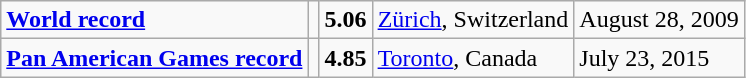<table class="wikitable">
<tr>
<td><strong><a href='#'>World record</a></strong></td>
<td></td>
<td><strong>5.06</strong></td>
<td><a href='#'>Zürich</a>, Switzerland</td>
<td>August 28, 2009</td>
</tr>
<tr>
<td><strong><a href='#'>Pan American Games record</a></strong></td>
<td></td>
<td><strong>4.85</strong></td>
<td><a href='#'>Toronto</a>, Canada</td>
<td>July 23, 2015</td>
</tr>
</table>
